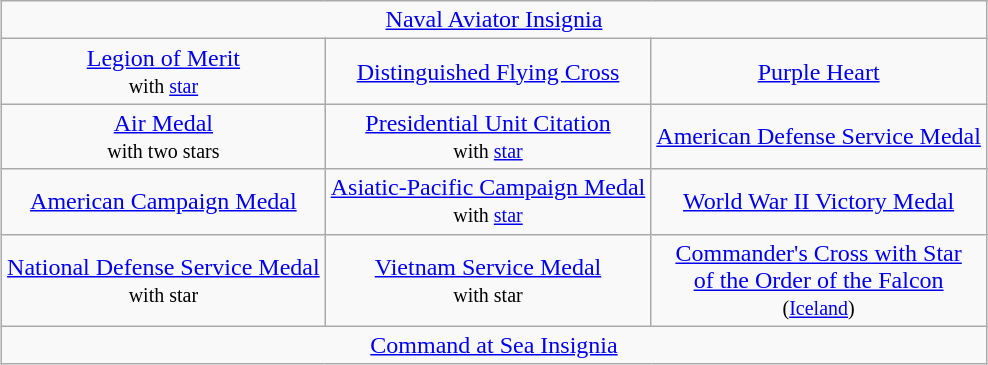<table class="wikitable" style="margin:1em auto; text-align:center;">
<tr>
<td colspan=3 align=center><a href='#'>Naval Aviator Insignia</a></td>
</tr>
<tr>
<td><a href='#'>Legion of Merit</a><br><small>with <a href='#'>star</a></small></td>
<td><a href='#'>Distinguished Flying Cross</a></td>
<td><a href='#'>Purple Heart</a></td>
</tr>
<tr>
<td><a href='#'>Air Medal</a><br><small>with two stars</small></td>
<td><a href='#'>Presidential Unit Citation</a><br><small>with <a href='#'>star</a></small></td>
<td><a href='#'>American Defense Service Medal</a></td>
</tr>
<tr>
<td><a href='#'>American Campaign Medal</a></td>
<td><a href='#'>Asiatic-Pacific Campaign Medal</a><br><small>with <a href='#'>star</a></small></td>
<td><a href='#'>World War II Victory Medal</a></td>
</tr>
<tr>
<td><a href='#'>National Defense Service Medal</a><br><small>with star</small></td>
<td><a href='#'>Vietnam Service Medal</a><br><small>with star</small></td>
<td><a href='#'>Commander's Cross with Star<br> of the Order of the Falcon</a><br><small>(<a href='#'>Iceland</a>)</small></td>
</tr>
<tr>
<td colspan=3 align=center><a href='#'>Command at Sea Insignia</a></td>
</tr>
</table>
